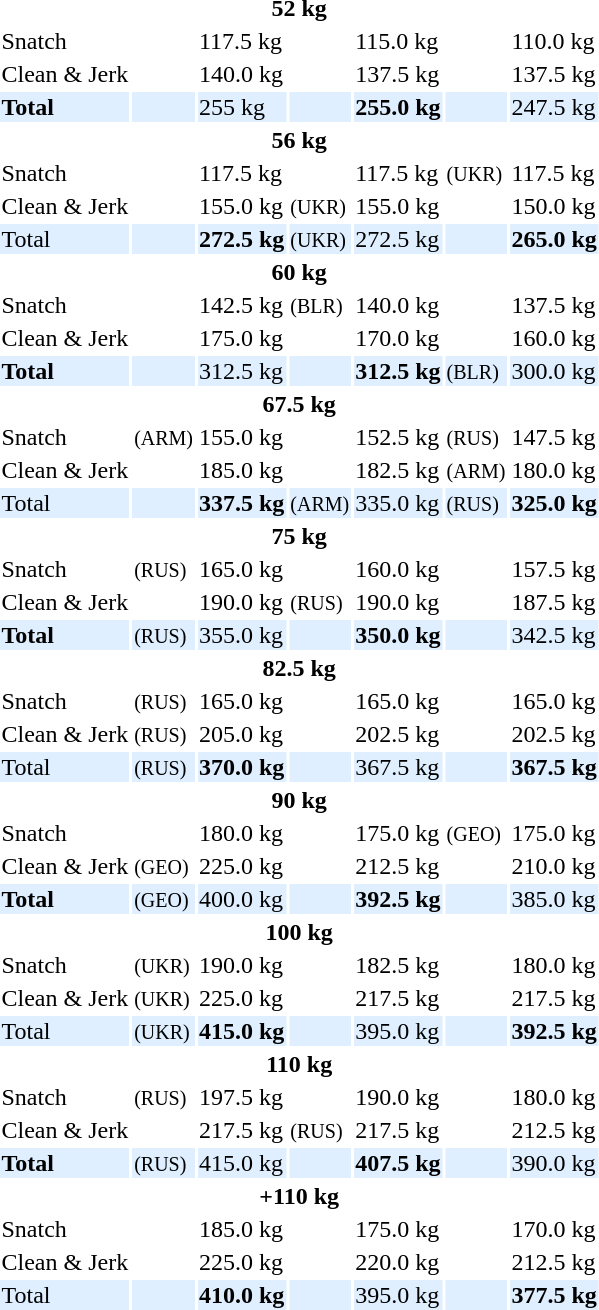<table>
<tr>
<th colspan=7>52 kg</th>
</tr>
<tr>
<td>Snatch</td>
<td></td>
<td>117.5 kg</td>
<td></td>
<td>115.0 kg</td>
<td></td>
<td>110.0 kg</td>
</tr>
<tr>
<td>Clean & Jerk</td>
<td></td>
<td>140.0 kg</td>
<td></td>
<td>137.5 kg</td>
<td></td>
<td>137.5 kg</td>
</tr>
<tr bgcolor=#dfefff>
<td><strong>Total</strong></td>
<td><strong></td>
<td></strong>255 kg<strong></td>
<td></strong></td>
<td><strong>255.0 kg</strong></td>
<td><strong></td>
<td></strong>247.5 kg<strong></td>
</tr>
<tr>
<th colspan=7>56 kg</th>
</tr>
<tr>
<td>Snatch</td>
<td></td>
<td>117.5 kg</td>
<td></td>
<td>117.5 kg</td>
<td> <small>(UKR)</small></td>
<td>117.5 kg</td>
</tr>
<tr>
<td>Clean & Jerk</td>
<td></td>
<td>155.0 kg</td>
<td> <small>(UKR)</small></td>
<td>155.0 kg</td>
<td></td>
<td>150.0 kg</td>
</tr>
<tr bgcolor=#dfefff>
<td></strong>Total<strong></td>
<td></strong></td>
<td><strong>272.5 kg</strong></td>
<td> <small>(UKR)</small><strong></td>
<td></strong>272.5 kg<strong></td>
<td></strong></td>
<td><strong>265.0 kg</strong></td>
</tr>
<tr>
<th colspan=7>60 kg</th>
</tr>
<tr>
<td>Snatch</td>
<td></td>
<td>142.5 kg</td>
<td> <small>(BLR)</small></td>
<td>140.0 kg</td>
<td></td>
<td>137.5 kg</td>
</tr>
<tr>
<td>Clean & Jerk</td>
<td></td>
<td>175.0 kg</td>
<td></td>
<td>170.0 kg</td>
<td></td>
<td>160.0 kg</td>
</tr>
<tr bgcolor=#dfefff>
<td><strong>Total</strong></td>
<td><strong></td>
<td></strong>312.5 kg<strong></td>
<td></strong></td>
<td><strong>312.5 kg</strong></td>
<td> <small>(BLR)</small><strong></td>
<td></strong>300.0 kg<strong></td>
</tr>
<tr>
<th colspan=7>67.5 kg</th>
</tr>
<tr>
<td>Snatch</td>
<td> <small>(ARM)</small></td>
<td>155.0 kg</td>
<td></td>
<td>152.5 kg</td>
<td> <small>(RUS)</small></td>
<td>147.5 kg</td>
</tr>
<tr>
<td>Clean & Jerk</td>
<td></td>
<td>185.0 kg</td>
<td></td>
<td>182.5 kg</td>
<td> <small>(ARM)</small></td>
<td>180.0 kg</td>
</tr>
<tr bgcolor=#dfefff>
<td></strong>Total<strong></td>
<td></strong></td>
<td><strong>337.5 kg</strong></td>
<td> <small>(ARM)</small><strong></td>
<td></strong>335.0 kg<strong></td>
<td> <small>(RUS)</small></strong></td>
<td><strong>325.0 kg</strong></td>
</tr>
<tr>
<th colspan=7>75 kg</th>
</tr>
<tr>
<td>Snatch</td>
<td> <small>(RUS)</small></td>
<td>165.0 kg</td>
<td></td>
<td>160.0 kg</td>
<td></td>
<td>157.5 kg</td>
</tr>
<tr>
<td>Clean & Jerk</td>
<td></td>
<td>190.0 kg</td>
<td> <small>(RUS)</small></td>
<td>190.0 kg</td>
<td></td>
<td>187.5 kg</td>
</tr>
<tr bgcolor=#dfefff>
<td><strong>Total</strong></td>
<td> <small>(RUS)</small><strong></td>
<td></strong>355.0 kg<strong></td>
<td></strong></td>
<td><strong>350.0 kg</strong></td>
<td><strong></td>
<td></strong>342.5 kg<strong></td>
</tr>
<tr>
<th colspan=7>82.5 kg</th>
</tr>
<tr>
<td>Snatch</td>
<td> <small>(RUS)</small></td>
<td>165.0 kg</td>
<td></td>
<td>165.0 kg</td>
<td></td>
<td>165.0 kg</td>
</tr>
<tr>
<td>Clean & Jerk</td>
<td> <small>(RUS)</small></td>
<td>205.0 kg</td>
<td></td>
<td>202.5 kg</td>
<td></td>
<td>202.5 kg</td>
</tr>
<tr bgcolor=#dfefff>
<td></strong>Total<strong></td>
<td> <small>(RUS)</small></strong></td>
<td><strong>370.0 kg</strong></td>
<td><strong></td>
<td></strong>367.5 kg<strong></td>
<td></strong></td>
<td><strong>367.5 kg</strong></td>
</tr>
<tr>
<th colspan=7>90 kg</th>
</tr>
<tr>
<td>Snatch</td>
<td></td>
<td>180.0 kg</td>
<td></td>
<td>175.0 kg</td>
<td> <small>(GEO)</small></td>
<td>175.0 kg</td>
</tr>
<tr>
<td>Clean & Jerk</td>
<td> <small>(GEO)</small></td>
<td>225.0 kg</td>
<td></td>
<td>212.5 kg</td>
<td></td>
<td>210.0 kg</td>
</tr>
<tr bgcolor=#dfefff>
<td><strong>Total</strong></td>
<td> <small>(GEO)</small><strong></td>
<td></strong>400.0 kg<strong></td>
<td></strong></td>
<td><strong>392.5 kg</strong></td>
<td><strong></td>
<td></strong>385.0 kg<strong></td>
</tr>
<tr>
<th colspan=7>100 kg</th>
</tr>
<tr>
<td>Snatch</td>
<td> <small>(UKR)</small></td>
<td>190.0 kg</td>
<td></td>
<td>182.5 kg</td>
<td></td>
<td>180.0 kg</td>
</tr>
<tr>
<td>Clean & Jerk</td>
<td> <small>(UKR)</small></td>
<td>225.0 kg</td>
<td></td>
<td>217.5 kg</td>
<td></td>
<td>217.5 kg</td>
</tr>
<tr bgcolor=#dfefff>
<td></strong>Total<strong></td>
<td> <small>(UKR)</small></strong></td>
<td><strong>415.0 kg</strong></td>
<td><strong></td>
<td></strong>395.0 kg<strong></td>
<td></strong></td>
<td><strong>392.5 kg</strong></td>
</tr>
<tr>
<th colspan=7>110 kg</th>
</tr>
<tr>
<td>Snatch</td>
<td> <small>(RUS)</small></td>
<td>197.5 kg</td>
<td></td>
<td>190.0 kg</td>
<td></td>
<td>180.0 kg</td>
</tr>
<tr>
<td>Clean & Jerk</td>
<td></td>
<td>217.5 kg</td>
<td> <small>(RUS)</small></td>
<td>217.5 kg</td>
<td></td>
<td>212.5 kg</td>
</tr>
<tr bgcolor=#dfefff>
<td><strong>Total</strong></td>
<td> <small>(RUS)</small><strong></td>
<td></strong>415.0 kg<strong></td>
<td></strong></td>
<td><strong>407.5 kg</strong></td>
<td><strong></td>
<td></strong>390.0 kg<strong></td>
</tr>
<tr>
<th colspan=7>+110 kg</th>
</tr>
<tr>
<td>Snatch</td>
<td></td>
<td>185.0 kg</td>
<td></td>
<td>175.0 kg</td>
<td></td>
<td>170.0 kg</td>
</tr>
<tr>
<td>Clean & Jerk</td>
<td></td>
<td>225.0 kg</td>
<td></td>
<td>220.0 kg</td>
<td></td>
<td>212.5 kg</td>
</tr>
<tr bgcolor=#dfefff>
<td></strong>Total<strong></td>
<td></strong></td>
<td><strong>410.0 kg</strong></td>
<td><strong></td>
<td></strong>395.0 kg<strong></td>
<td></strong></td>
<td><strong>377.5 kg</strong></td>
</tr>
</table>
